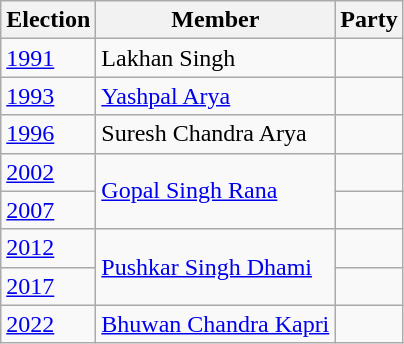<table class="wikitable sortable">
<tr>
<th>Election</th>
<th>Member</th>
<th colspan=2>Party</th>
</tr>
<tr>
<td><a href='#'>1991</a></td>
<td>Lakhan Singh</td>
<td></td>
</tr>
<tr>
<td><a href='#'>1993</a></td>
<td><a href='#'>Yashpal Arya</a></td>
<td></td>
</tr>
<tr>
<td><a href='#'>1996</a></td>
<td>Suresh Chandra Arya</td>
<td></td>
</tr>
<tr>
<td><a href='#'>2002</a></td>
<td rowspan=2><a href='#'>Gopal Singh Rana</a></td>
<td></td>
</tr>
<tr>
<td><a href='#'>2007</a></td>
</tr>
<tr>
<td><a href='#'>2012</a></td>
<td rowspan=2><a href='#'>Pushkar Singh Dhami</a></td>
<td></td>
</tr>
<tr>
<td><a href='#'>2017</a></td>
</tr>
<tr>
<td><a href='#'>2022</a></td>
<td><a href='#'>Bhuwan Chandra Kapri</a></td>
<td></td>
</tr>
</table>
